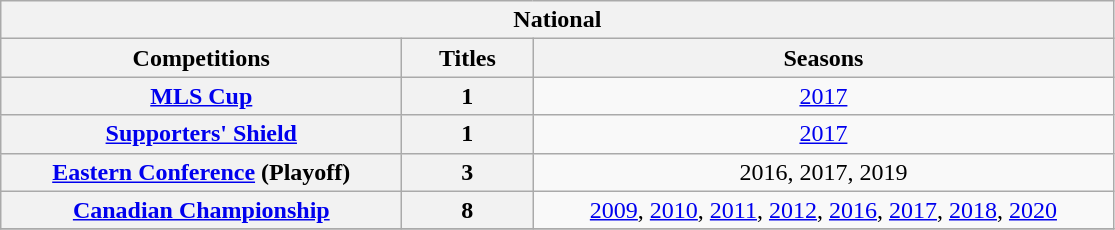<table class="wikitable">
<tr>
<th colspan="3">National</th>
</tr>
<tr>
<th style="width:260px">Competitions</th>
<th style="width:80px">Titles</th>
<th style="width:380px">Seasons</th>
</tr>
<tr>
<th style="text-align:center"><a href='#'>MLS Cup</a></th>
<th>1</th>
<td style="text-align:center"><a href='#'>2017</a></td>
</tr>
<tr>
<th style="text-align:center"><a href='#'>Supporters' Shield</a></th>
<th>1</th>
<td style="text-align:center"><a href='#'>2017</a></td>
</tr>
<tr>
<th style="text-align:center"><a href='#'>Eastern Conference</a> (Playoff)</th>
<th>3</th>
<td style="text-align:center">2016, 2017, 2019</td>
</tr>
<tr>
<th style="text-align:center"><a href='#'>Canadian Championship</a></th>
<th>8</th>
<td style="text-align:center"><a href='#'>2009</a>, <a href='#'>2010</a>, <a href='#'>2011</a>, <a href='#'>2012</a>, <a href='#'>2016</a>, <a href='#'>2017</a>, <a href='#'>2018</a>, <a href='#'>2020</a></td>
</tr>
<tr>
</tr>
</table>
